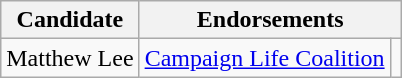<table class="wikitable">
<tr>
<th colspan="1" align="center">Candidate</th>
<th colspan="2" align="center">Endorsements</th>
</tr>
<tr>
<td style="text-align:left;">Matthew Lee</td>
<td><a href='#'>Campaign Life Coalition</a></td>
<td></td>
</tr>
</table>
